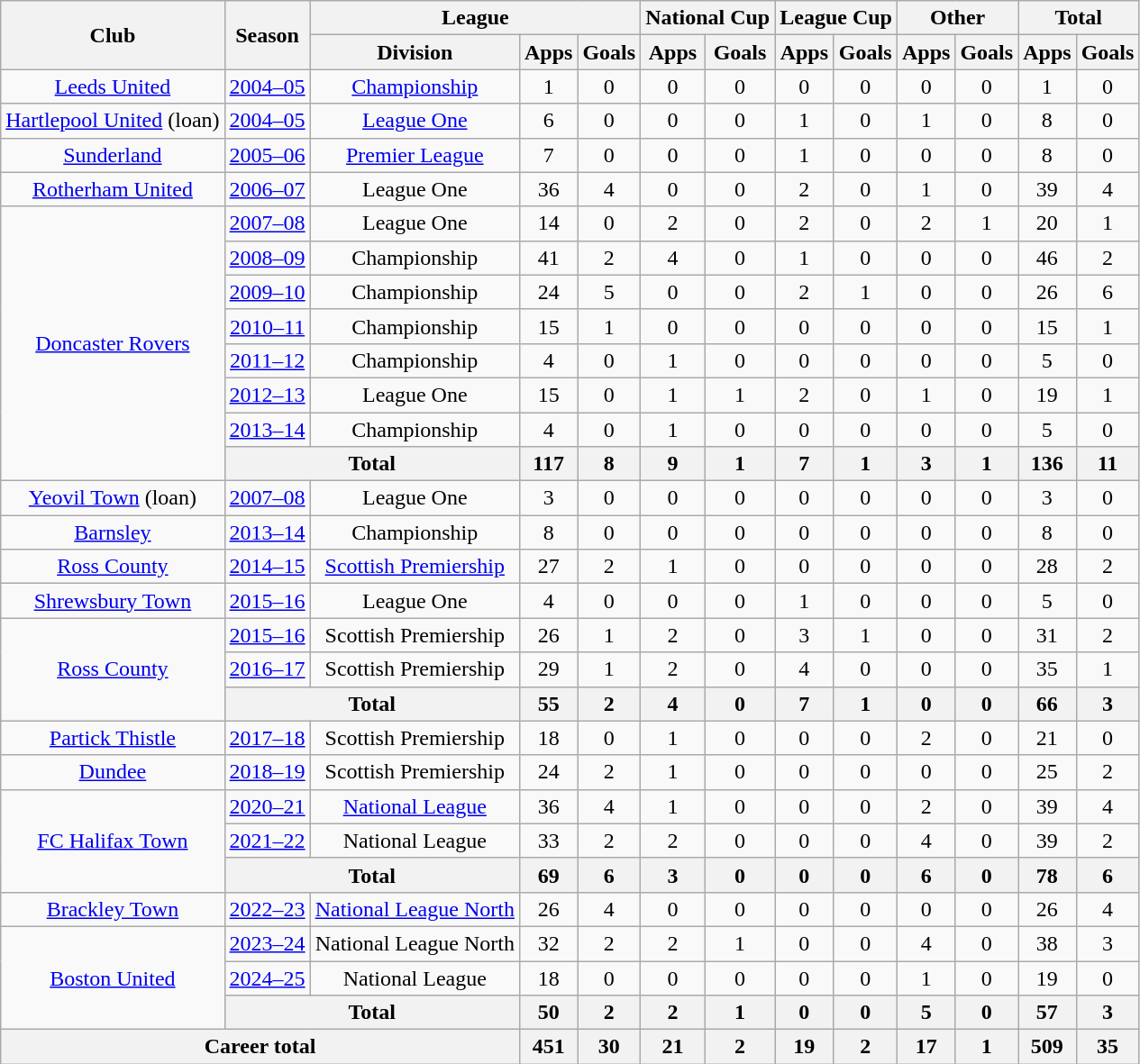<table class="wikitable" style="text-align: center;">
<tr>
<th rowspan="2">Club</th>
<th rowspan="2">Season</th>
<th colspan="3">League</th>
<th colspan="2">National Cup</th>
<th colspan="2">League Cup</th>
<th colspan="2">Other</th>
<th colspan="2">Total</th>
</tr>
<tr>
<th>Division</th>
<th>Apps</th>
<th>Goals</th>
<th>Apps</th>
<th>Goals</th>
<th>Apps</th>
<th>Goals</th>
<th>Apps</th>
<th>Goals</th>
<th>Apps</th>
<th>Goals</th>
</tr>
<tr>
<td><a href='#'>Leeds United</a></td>
<td><a href='#'>2004–05</a></td>
<td><a href='#'>Championship</a></td>
<td>1</td>
<td>0</td>
<td>0</td>
<td>0</td>
<td>0</td>
<td>0</td>
<td>0</td>
<td>0</td>
<td>1</td>
<td>0</td>
</tr>
<tr>
<td><a href='#'>Hartlepool United</a> (loan)</td>
<td><a href='#'>2004–05</a></td>
<td><a href='#'>League One</a></td>
<td>6</td>
<td>0</td>
<td>0</td>
<td>0</td>
<td>1</td>
<td>0</td>
<td>1</td>
<td>0</td>
<td>8</td>
<td>0</td>
</tr>
<tr>
<td><a href='#'>Sunderland</a></td>
<td><a href='#'>2005–06</a></td>
<td><a href='#'>Premier League</a></td>
<td>7</td>
<td>0</td>
<td>0</td>
<td>0</td>
<td>1</td>
<td>0</td>
<td>0</td>
<td>0</td>
<td>8</td>
<td>0</td>
</tr>
<tr>
<td><a href='#'>Rotherham United</a></td>
<td><a href='#'>2006–07</a></td>
<td>League One</td>
<td>36</td>
<td>4</td>
<td>0</td>
<td>0</td>
<td>2</td>
<td>0</td>
<td>1</td>
<td>0</td>
<td>39</td>
<td>4</td>
</tr>
<tr>
<td rowspan="8"><a href='#'>Doncaster Rovers</a></td>
<td><a href='#'>2007–08</a></td>
<td>League One</td>
<td>14</td>
<td>0</td>
<td>2</td>
<td>0</td>
<td>2</td>
<td>0</td>
<td>2</td>
<td>1</td>
<td>20</td>
<td>1</td>
</tr>
<tr>
<td><a href='#'>2008–09</a></td>
<td>Championship</td>
<td>41</td>
<td>2</td>
<td>4</td>
<td>0</td>
<td>1</td>
<td>0</td>
<td>0</td>
<td>0</td>
<td>46</td>
<td>2</td>
</tr>
<tr>
<td><a href='#'>2009–10</a></td>
<td>Championship</td>
<td>24</td>
<td>5</td>
<td>0</td>
<td>0</td>
<td>2</td>
<td>1</td>
<td>0</td>
<td>0</td>
<td>26</td>
<td>6</td>
</tr>
<tr>
<td><a href='#'>2010–11</a></td>
<td>Championship</td>
<td>15</td>
<td>1</td>
<td>0</td>
<td>0</td>
<td>0</td>
<td>0</td>
<td>0</td>
<td>0</td>
<td>15</td>
<td>1</td>
</tr>
<tr>
<td><a href='#'>2011–12</a></td>
<td>Championship</td>
<td>4</td>
<td>0</td>
<td>1</td>
<td>0</td>
<td>0</td>
<td>0</td>
<td>0</td>
<td>0</td>
<td>5</td>
<td>0</td>
</tr>
<tr>
<td><a href='#'>2012–13</a></td>
<td>League One</td>
<td>15</td>
<td>0</td>
<td>1</td>
<td>1</td>
<td>2</td>
<td>0</td>
<td>1</td>
<td>0</td>
<td>19</td>
<td>1</td>
</tr>
<tr>
<td><a href='#'>2013–14</a></td>
<td>Championship</td>
<td>4</td>
<td>0</td>
<td>1</td>
<td>0</td>
<td>0</td>
<td>0</td>
<td>0</td>
<td>0</td>
<td>5</td>
<td>0</td>
</tr>
<tr>
<th colspan="2">Total</th>
<th>117</th>
<th>8</th>
<th>9</th>
<th>1</th>
<th>7</th>
<th>1</th>
<th>3</th>
<th>1</th>
<th>136</th>
<th>11</th>
</tr>
<tr>
<td><a href='#'>Yeovil Town</a> (loan)</td>
<td><a href='#'>2007–08</a></td>
<td>League One</td>
<td>3</td>
<td>0</td>
<td>0</td>
<td>0</td>
<td>0</td>
<td>0</td>
<td>0</td>
<td>0</td>
<td>3</td>
<td>0</td>
</tr>
<tr>
<td><a href='#'>Barnsley</a></td>
<td><a href='#'>2013–14</a></td>
<td>Championship</td>
<td>8</td>
<td>0</td>
<td>0</td>
<td>0</td>
<td>0</td>
<td>0</td>
<td>0</td>
<td>0</td>
<td>8</td>
<td>0</td>
</tr>
<tr>
<td><a href='#'>Ross County</a></td>
<td><a href='#'>2014–15</a></td>
<td><a href='#'>Scottish Premiership</a></td>
<td>27</td>
<td>2</td>
<td>1</td>
<td>0</td>
<td>0</td>
<td>0</td>
<td>0</td>
<td>0</td>
<td>28</td>
<td>2</td>
</tr>
<tr>
<td><a href='#'>Shrewsbury Town</a></td>
<td><a href='#'>2015–16</a></td>
<td>League One</td>
<td>4</td>
<td>0</td>
<td>0</td>
<td>0</td>
<td>1</td>
<td>0</td>
<td>0</td>
<td>0</td>
<td>5</td>
<td>0</td>
</tr>
<tr>
<td rowspan="3"><a href='#'>Ross County</a></td>
<td><a href='#'>2015–16</a></td>
<td>Scottish Premiership</td>
<td>26</td>
<td>1</td>
<td>2</td>
<td>0</td>
<td>3</td>
<td>1</td>
<td>0</td>
<td>0</td>
<td>31</td>
<td>2</td>
</tr>
<tr>
<td><a href='#'>2016–17</a></td>
<td>Scottish Premiership</td>
<td>29</td>
<td>1</td>
<td>2</td>
<td>0</td>
<td>4</td>
<td>0</td>
<td>0</td>
<td>0</td>
<td>35</td>
<td>1</td>
</tr>
<tr>
<th colspan="2">Total</th>
<th>55</th>
<th>2</th>
<th>4</th>
<th>0</th>
<th>7</th>
<th>1</th>
<th>0</th>
<th>0</th>
<th>66</th>
<th>3</th>
</tr>
<tr>
<td><a href='#'>Partick Thistle</a></td>
<td><a href='#'>2017–18</a></td>
<td>Scottish Premiership</td>
<td>18</td>
<td>0</td>
<td>1</td>
<td>0</td>
<td>0</td>
<td>0</td>
<td>2</td>
<td>0</td>
<td>21</td>
<td>0</td>
</tr>
<tr>
<td><a href='#'>Dundee</a></td>
<td><a href='#'>2018–19</a></td>
<td>Scottish Premiership</td>
<td>24</td>
<td>2</td>
<td>1</td>
<td>0</td>
<td>0</td>
<td>0</td>
<td>0</td>
<td>0</td>
<td>25</td>
<td>2</td>
</tr>
<tr>
<td rowspan="3"><a href='#'>FC Halifax Town</a></td>
<td><a href='#'>2020–21</a></td>
<td><a href='#'>National League</a></td>
<td>36</td>
<td>4</td>
<td>1</td>
<td>0</td>
<td>0</td>
<td>0</td>
<td>2</td>
<td>0</td>
<td>39</td>
<td>4</td>
</tr>
<tr>
<td><a href='#'>2021–22</a></td>
<td>National League</td>
<td>33</td>
<td>2</td>
<td>2</td>
<td>0</td>
<td>0</td>
<td>0</td>
<td>4</td>
<td>0</td>
<td>39</td>
<td>2</td>
</tr>
<tr>
<th colspan="2">Total</th>
<th>69</th>
<th>6</th>
<th>3</th>
<th>0</th>
<th>0</th>
<th>0</th>
<th>6</th>
<th>0</th>
<th>78</th>
<th>6</th>
</tr>
<tr>
<td><a href='#'>Brackley Town</a></td>
<td><a href='#'>2022–23</a></td>
<td><a href='#'>National League North</a></td>
<td>26</td>
<td>4</td>
<td>0</td>
<td>0</td>
<td>0</td>
<td>0</td>
<td>0</td>
<td>0</td>
<td>26</td>
<td>4</td>
</tr>
<tr>
<td rowspan="3"><a href='#'>Boston United</a></td>
<td><a href='#'>2023–24</a></td>
<td>National League North</td>
<td>32</td>
<td>2</td>
<td>2</td>
<td>1</td>
<td>0</td>
<td>0</td>
<td>4</td>
<td>0</td>
<td>38</td>
<td>3</td>
</tr>
<tr>
<td><a href='#'>2024–25</a></td>
<td>National League</td>
<td>18</td>
<td>0</td>
<td>0</td>
<td>0</td>
<td>0</td>
<td>0</td>
<td>1</td>
<td>0</td>
<td>19</td>
<td>0</td>
</tr>
<tr>
<th colspan="2">Total</th>
<th>50</th>
<th>2</th>
<th>2</th>
<th>1</th>
<th>0</th>
<th>0</th>
<th>5</th>
<th>0</th>
<th>57</th>
<th>3</th>
</tr>
<tr>
<th colspan="3">Career total</th>
<th>451</th>
<th>30</th>
<th>21</th>
<th>2</th>
<th>19</th>
<th>2</th>
<th>17</th>
<th>1</th>
<th>509</th>
<th>35</th>
</tr>
</table>
